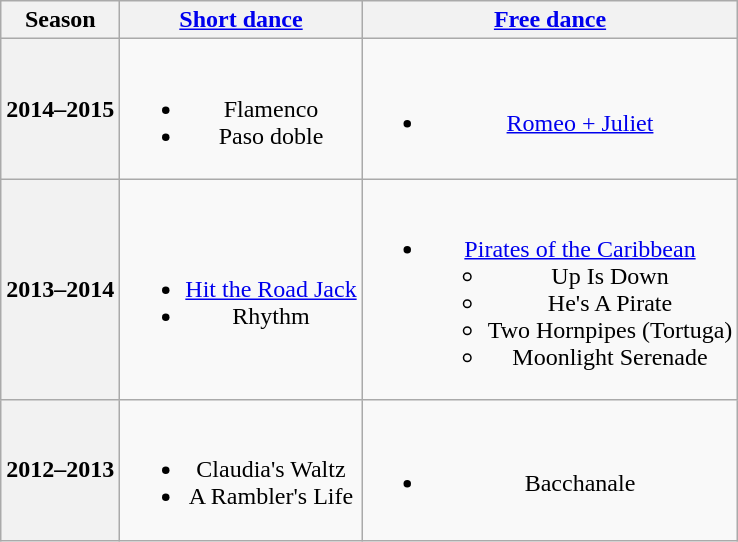<table class=wikitable style=text-align:center>
<tr>
<th>Season</th>
<th><a href='#'>Short dance</a></th>
<th><a href='#'>Free dance</a></th>
</tr>
<tr>
<th>2014–2015 <br> </th>
<td><br><ul><li>Flamenco</li><li>Paso doble</li></ul></td>
<td><br><ul><li><a href='#'>Romeo + Juliet</a> <br></li></ul></td>
</tr>
<tr>
<th>2013–2014 <br> </th>
<td><br><ul><li> <a href='#'>Hit the Road Jack</a></li><li> Rhythm</li></ul></td>
<td><br><ul><li><a href='#'>Pirates of the Caribbean</a><ul><li>Up Is Down <br></li><li>He's A Pirate <br></li><li>Two Hornpipes (Tortuga) <br></li><li>Moonlight Serenade <br></li></ul></li></ul></td>
</tr>
<tr>
<th>2012–2013 <br> </th>
<td><br><ul><li> Claudia's Waltz <br></li><li> A Rambler's Life <br></li></ul></td>
<td><br><ul><li>Bacchanale <br></li></ul></td>
</tr>
</table>
